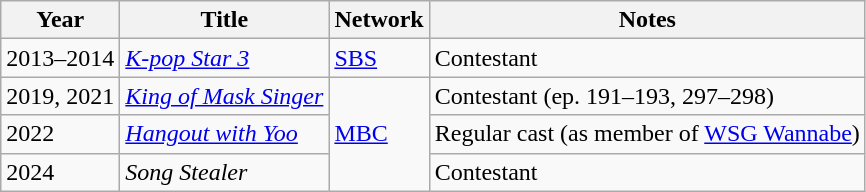<table class="wikitable" style="wikitable plainrowheaders">
<tr>
<th>Year</th>
<th>Title</th>
<th>Network</th>
<th>Notes</th>
</tr>
<tr>
<td>2013–2014</td>
<td><em><a href='#'>K-pop Star 3</a></em></td>
<td><a href='#'>SBS</a></td>
<td>Contestant</td>
</tr>
<tr>
<td>2019, 2021</td>
<td><em><a href='#'>King of Mask Singer</a></em></td>
<td rowspan="3"><a href='#'>MBC</a></td>
<td>Contestant (ep. 191–193, 297–298)</td>
</tr>
<tr>
<td>2022</td>
<td><em><a href='#'>Hangout with Yoo</a></em></td>
<td>Regular cast (as member of <a href='#'>WSG Wannabe</a>)</td>
</tr>
<tr>
<td>2024</td>
<td><em>Song Stealer</em></td>
<td>Contestant</td>
</tr>
</table>
